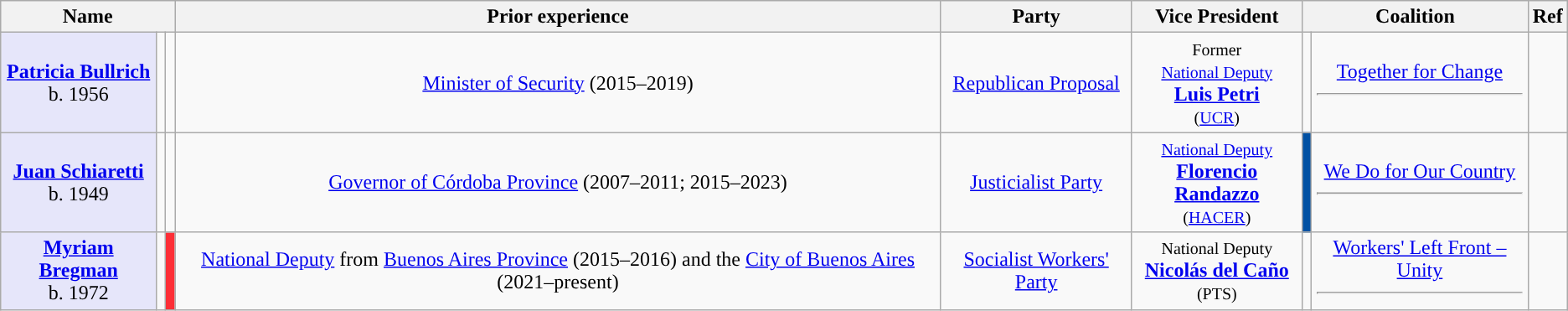<table class="wikitable sortable" style="text-align:center;">
<tr>
<th scope="col" colspan=3>Name<br></th>
<th class="unsortable">Prior experience</th>
<th>Party</th>
<th>Vice President</th>
<th scope="col" colspan=2>Coalition</th>
<th>Ref</th>
</tr>
<tr>
<td style="background:lavender;" data-sort-value="Bullrich, Patricia"><strong><a href='#'>Patricia Bullrich</a></strong><br>b. 1956 </td>
<td></td>
<td style="background:"></td>
<td><a href='#'>Minister of Security</a> (2015–2019)<br></td>
<td> <a href='#'>Republican Proposal</a></td>
<td><small>Former<br><a href='#'>National Deputy</a></small><br><strong><a href='#'>Luis Petri</a></strong><br><small>(<a href='#'>UCR</a>)</small></td>
<td style="background:"></td>
<td> <a href='#'>Together for Change</a><hr></td>
<td></td>
</tr>
<tr>
<td style="background:lavender;" data-sort-value="Schiaretti, Juan"><strong><a href='#'>Juan Schiaretti</a></strong><br>b. 1949 </td>
<td></td>
<td style="background:"></td>
<td><a href='#'>Governor of Córdoba Province</a> (2007–2011; 2015–2023)<br></td>
<td> <a href='#'>Justicialist Party</a></td>
<td><small><a href='#'>National Deputy</a></small><br><strong><a href='#'>Florencio Randazzo</a></strong><br><small>(<a href='#'>HACER</a>)</small></td>
<td style="background:#0050A3;"></td>
<td> <a href='#'>We Do for Our Country</a><hr></td>
<td></td>
</tr>
<tr>
<td style="background:lavender;" data-sort-value="Bregman, Myriam"><strong><a href='#'>Myriam Bregman</a></strong><br>b. 1972 </td>
<td></td>
<td style="background:#FD2E36;"></td>
<td><a href='#'>National Deputy</a> from <a href='#'>Buenos Aires Province</a> (2015–2016) and the <a href='#'>City of Buenos Aires</a> (2021–present)<br></td>
<td> <a href='#'>Socialist Workers' Party</a></td>
<td><small>National Deputy</small><br><strong><a href='#'>Nicolás del Caño</a></strong><br><small>(PTS)</small></td>
<td style="background:"></td>
<td> <a href='#'>Workers' Left Front – Unity</a><hr></td>
<td></td>
</tr>
</table>
